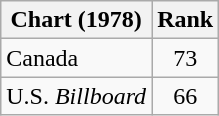<table class="wikitable">
<tr>
<th align="left">Chart (1978)</th>
<th style="text-align:center;">Rank</th>
</tr>
<tr>
<td>Canada</td>
<td style="text-align:center;">73</td>
</tr>
<tr>
<td>U.S. <em>Billboard</em></td>
<td style="text-align:center;">66</td>
</tr>
</table>
